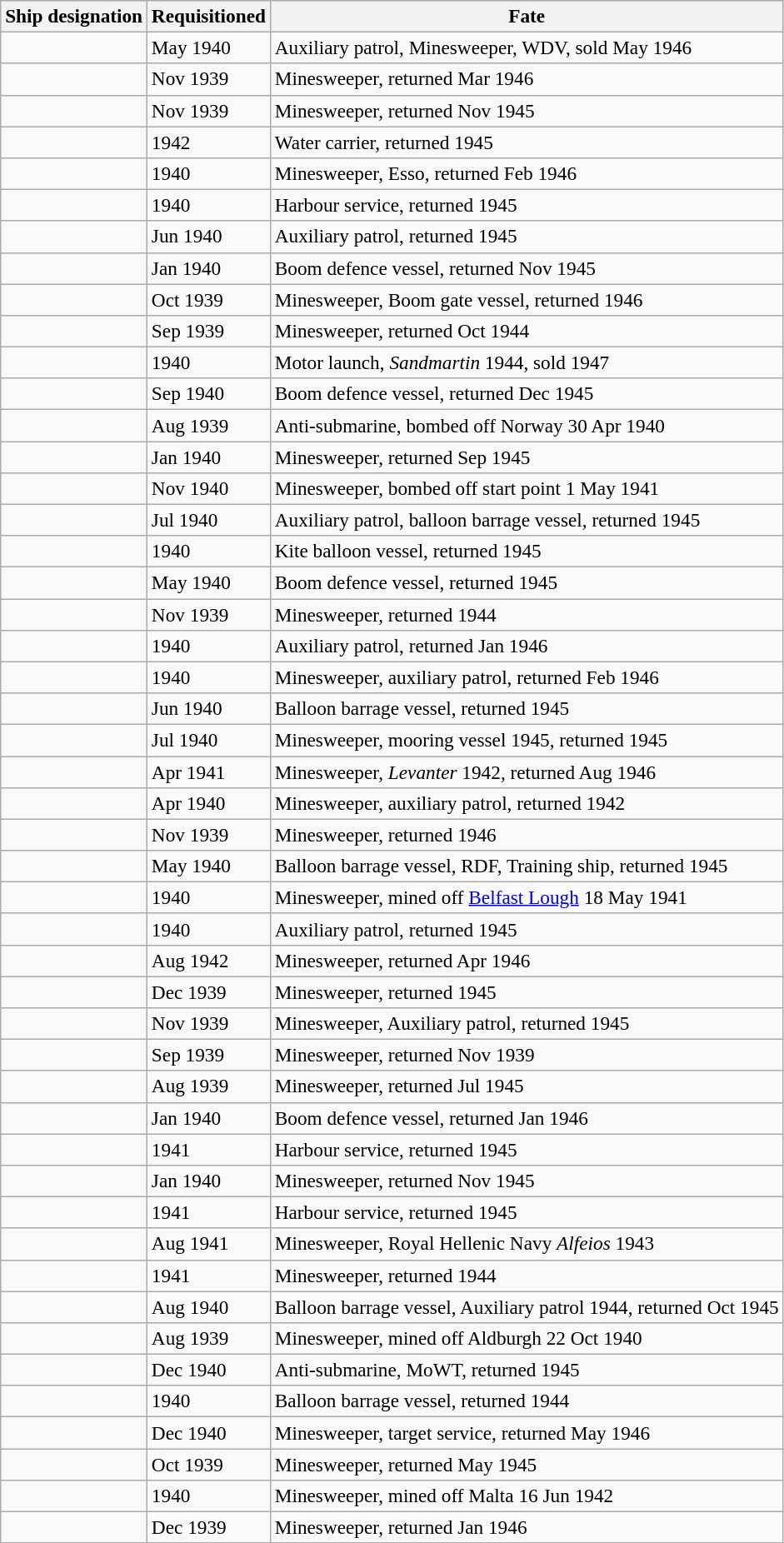<table class="wikitable" style="font-size:97%;">
<tr>
<th>Ship designation</th>
<th>Requisitioned</th>
<th>Fate</th>
</tr>
<tr>
<td></td>
<td>May 1940</td>
<td>Auxiliary patrol, Minesweeper, WDV, sold May 1946</td>
</tr>
<tr>
<td></td>
<td>Nov 1939</td>
<td>Minesweeper, returned Mar 1946</td>
</tr>
<tr>
<td></td>
<td>Nov 1939</td>
<td>Minesweeper, returned Nov 1945</td>
</tr>
<tr>
<td></td>
<td>1942</td>
<td>Water carrier, returned 1945</td>
</tr>
<tr>
<td></td>
<td>1940</td>
<td>Minesweeper, Esso, returned Feb 1946</td>
</tr>
<tr>
<td></td>
<td>1940</td>
<td>Harbour service, returned 1945</td>
</tr>
<tr>
<td></td>
<td>Jun 1940</td>
<td>Auxiliary patrol, returned 1945</td>
</tr>
<tr>
<td></td>
<td>Jan 1940</td>
<td>Boom defence vessel, returned Nov 1945</td>
</tr>
<tr>
<td></td>
<td>Oct 1939</td>
<td>Minesweeper, Boom gate vessel, returned 1946</td>
</tr>
<tr>
<td></td>
<td>Sep 1939</td>
<td>Minesweeper, returned Oct 1944</td>
</tr>
<tr>
<td></td>
<td>1940</td>
<td>Motor launch, <em>Sandmartin</em> 1944, sold 1947</td>
</tr>
<tr>
<td></td>
<td>Sep 1940</td>
<td>Boom defence vessel, returned Dec 1945</td>
</tr>
<tr>
<td></td>
<td>Aug 1939</td>
<td>Anti-submarine, bombed off Norway 30 Apr 1940</td>
</tr>
<tr>
<td></td>
<td>Jan 1940</td>
<td>Minesweeper, returned Sep 1945</td>
</tr>
<tr>
<td></td>
<td>Nov 1940</td>
<td>Minesweeper, bombed off start point 1 May 1941</td>
</tr>
<tr>
<td></td>
<td>Jul 1940</td>
<td>Auxiliary patrol, balloon barrage vessel, returned 1945</td>
</tr>
<tr>
<td></td>
<td>1940</td>
<td>Kite balloon vessel, returned 1945</td>
</tr>
<tr>
<td></td>
<td>May 1940</td>
<td>Boom defence vessel, returned 1945</td>
</tr>
<tr>
<td></td>
<td>Nov 1939</td>
<td>Minesweeper, returned 1944</td>
</tr>
<tr>
<td></td>
<td>1940</td>
<td>Auxiliary patrol, returned Jan 1946</td>
</tr>
<tr>
<td></td>
<td>1940</td>
<td>Minesweeper, auxiliary patrol, returned Feb 1946</td>
</tr>
<tr>
<td></td>
<td>Jun 1940</td>
<td>Balloon barrage vessel, returned 1945</td>
</tr>
<tr>
<td></td>
<td>Jul 1940</td>
<td>Minesweeper, mooring vessel 1945, returned 1945</td>
</tr>
<tr>
<td></td>
<td>Apr 1941</td>
<td>Minesweeper, <em>Levanter</em> 1942, returned Aug 1946</td>
</tr>
<tr>
<td></td>
<td>Apr 1940</td>
<td>Minesweeper, auxiliary patrol, returned 1942</td>
</tr>
<tr>
<td></td>
<td>Nov 1939</td>
<td>Minesweeper, returned 1946</td>
</tr>
<tr>
<td></td>
<td>May 1940</td>
<td>Balloon barrage vessel, RDF, Training ship, returned 1945</td>
</tr>
<tr>
<td></td>
<td>1940</td>
<td>Minesweeper, mined off <a href='#'>Belfast Lough</a> 18 May 1941</td>
</tr>
<tr>
<td></td>
<td>1940</td>
<td>Auxiliary patrol, returned 1945</td>
</tr>
<tr>
<td></td>
<td>Aug 1942</td>
<td>Minesweeper, returned Apr 1946</td>
</tr>
<tr>
<td></td>
<td>Dec 1939</td>
<td>Minesweeper, returned 1945</td>
</tr>
<tr>
<td></td>
<td>Nov 1939</td>
<td>Minesweeper, Auxiliary patrol, returned 1945</td>
</tr>
<tr>
<td></td>
<td>Sep 1939</td>
<td>Minesweeper, returned Nov 1939</td>
</tr>
<tr>
<td></td>
<td>Aug 1939</td>
<td>Minesweeper, returned Jul 1945</td>
</tr>
<tr>
<td></td>
<td>Jan 1940</td>
<td>Boom defence vessel, returned Jan 1946</td>
</tr>
<tr>
<td></td>
<td>1941</td>
<td>Harbour service, returned 1945</td>
</tr>
<tr>
<td></td>
<td>Jan 1940</td>
<td>Minesweeper, returned Nov 1945</td>
</tr>
<tr>
<td></td>
<td>1941</td>
<td>Harbour service, returned 1945</td>
</tr>
<tr>
<td></td>
<td>Aug 1941</td>
<td>Minesweeper, Royal Hellenic Navy <em>Alfeios</em> 1943</td>
</tr>
<tr>
<td></td>
<td>1941</td>
<td>Minesweeper, returned 1944</td>
</tr>
<tr>
<td></td>
<td>Aug 1940</td>
<td>Balloon barrage vessel, Auxiliary patrol 1944, returned Oct 1945</td>
</tr>
<tr>
<td></td>
<td>Aug 1939</td>
<td>Minesweeper, mined off Aldburgh 22 Oct 1940</td>
</tr>
<tr>
<td></td>
<td>Dec 1940</td>
<td>Anti-submarine, MoWT, returned 1945</td>
</tr>
<tr>
<td></td>
<td>1940</td>
<td>Balloon barrage vessel, returned 1944</td>
</tr>
<tr>
<td></td>
<td>Dec 1940</td>
<td>Minesweeper, target service, returned May 1946</td>
</tr>
<tr>
<td></td>
<td>Oct 1939</td>
<td>Minesweeper, returned May 1945</td>
</tr>
<tr>
<td></td>
<td>1940</td>
<td>Minesweeper, mined off Malta 16 Jun 1942</td>
</tr>
<tr>
<td></td>
<td>Dec 1939</td>
<td>Minesweeper, returned Jan 1946</td>
</tr>
<tr>
</tr>
</table>
